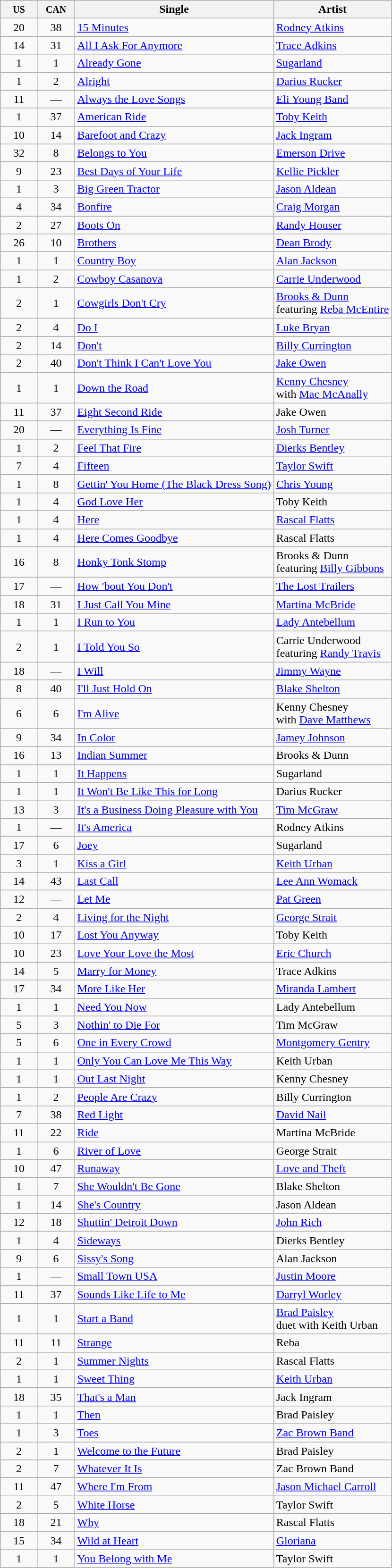<table class="wikitable sortable">
<tr>
<th width=45><small>US</small></th>
<th width=45><small>CAN</small></th>
<th width=auto>Single</th>
<th width=auto>Artist</th>
</tr>
<tr>
<td align=center>20</td>
<td align=center>38</td>
<td><a href='#'>15 Minutes</a></td>
<td><a href='#'>Rodney Atkins</a></td>
</tr>
<tr>
<td align=center>14</td>
<td align=center>31</td>
<td><a href='#'>All I Ask For Anymore</a></td>
<td><a href='#'>Trace Adkins</a></td>
</tr>
<tr>
<td align=center>1</td>
<td align=center>1</td>
<td><a href='#'>Already Gone</a></td>
<td><a href='#'>Sugarland</a></td>
</tr>
<tr>
<td align=center>1</td>
<td align=center>2</td>
<td><a href='#'>Alright</a></td>
<td><a href='#'>Darius Rucker</a></td>
</tr>
<tr>
<td align=center>11</td>
<td align=center>—</td>
<td><a href='#'>Always the Love Songs</a></td>
<td><a href='#'>Eli Young Band</a></td>
</tr>
<tr>
<td align=center>1</td>
<td align=center>37</td>
<td><a href='#'>American Ride</a></td>
<td><a href='#'>Toby Keith</a></td>
</tr>
<tr>
<td align=center>10</td>
<td align=center>14</td>
<td><a href='#'>Barefoot and Crazy</a></td>
<td><a href='#'>Jack Ingram</a></td>
</tr>
<tr>
<td align=center>32</td>
<td align=center>8</td>
<td><a href='#'>Belongs to You</a></td>
<td><a href='#'>Emerson Drive</a></td>
</tr>
<tr>
<td align=center>9</td>
<td align=center>23</td>
<td><a href='#'>Best Days of Your Life</a></td>
<td><a href='#'>Kellie Pickler</a></td>
</tr>
<tr>
<td align=center>1</td>
<td align=center>3</td>
<td><a href='#'>Big Green Tractor</a></td>
<td><a href='#'>Jason Aldean</a></td>
</tr>
<tr>
<td align=center>4</td>
<td align=center>34</td>
<td><a href='#'>Bonfire</a></td>
<td><a href='#'>Craig Morgan</a></td>
</tr>
<tr>
<td align=center>2</td>
<td align=center>27</td>
<td><a href='#'>Boots On</a></td>
<td><a href='#'>Randy Houser</a></td>
</tr>
<tr>
<td align=center>26</td>
<td align=center>10</td>
<td><a href='#'>Brothers</a></td>
<td><a href='#'>Dean Brody</a></td>
</tr>
<tr>
<td align=center>1</td>
<td align=center>1</td>
<td><a href='#'>Country Boy</a></td>
<td><a href='#'>Alan Jackson</a></td>
</tr>
<tr>
<td align=center>1</td>
<td align=center>2</td>
<td><a href='#'>Cowboy Casanova</a></td>
<td><a href='#'>Carrie Underwood</a></td>
</tr>
<tr>
<td align=center>2</td>
<td align=center>1</td>
<td><a href='#'>Cowgirls Don't Cry</a></td>
<td><a href='#'>Brooks & Dunn</a><br>featuring <a href='#'>Reba McEntire</a></td>
</tr>
<tr>
<td align=center>2</td>
<td align=center>4</td>
<td><a href='#'>Do I</a></td>
<td><a href='#'>Luke Bryan</a></td>
</tr>
<tr>
<td align=center>2</td>
<td align=center>14</td>
<td><a href='#'>Don't</a></td>
<td><a href='#'>Billy Currington</a></td>
</tr>
<tr>
<td align=center>2</td>
<td align=center>40</td>
<td><a href='#'>Don't Think I Can't Love You</a></td>
<td><a href='#'>Jake Owen</a></td>
</tr>
<tr>
<td align=center>1</td>
<td align=center>1</td>
<td><a href='#'>Down the Road</a></td>
<td><a href='#'>Kenny Chesney</a><br>with <a href='#'>Mac McAnally</a></td>
</tr>
<tr>
<td align=center>11</td>
<td align=center>37</td>
<td><a href='#'>Eight Second Ride</a></td>
<td>Jake Owen</td>
</tr>
<tr>
<td align=center>20</td>
<td align=center>—</td>
<td><a href='#'>Everything Is Fine</a></td>
<td><a href='#'>Josh Turner</a></td>
</tr>
<tr>
<td align=center>1</td>
<td align=center>2</td>
<td><a href='#'>Feel That Fire</a></td>
<td><a href='#'>Dierks Bentley</a></td>
</tr>
<tr>
<td align=center>7</td>
<td align=center>4</td>
<td><a href='#'>Fifteen</a></td>
<td><a href='#'>Taylor Swift</a></td>
</tr>
<tr>
<td align=center>1</td>
<td align=center>8</td>
<td><a href='#'>Gettin' You Home (The Black Dress Song)</a></td>
<td><a href='#'>Chris Young</a></td>
</tr>
<tr>
<td align=center>1</td>
<td align=center>4</td>
<td><a href='#'>God Love Her</a></td>
<td>Toby Keith</td>
</tr>
<tr>
<td align=center>1</td>
<td align=center>4</td>
<td><a href='#'>Here</a></td>
<td><a href='#'>Rascal Flatts</a></td>
</tr>
<tr>
<td align=center>1</td>
<td align=center>4</td>
<td><a href='#'>Here Comes Goodbye</a></td>
<td>Rascal Flatts</td>
</tr>
<tr>
<td align=center>16</td>
<td align=center>8</td>
<td><a href='#'>Honky Tonk Stomp</a></td>
<td>Brooks & Dunn<br>featuring <a href='#'>Billy Gibbons</a></td>
</tr>
<tr>
<td align=center>17</td>
<td align=center>—</td>
<td><a href='#'>How 'bout You Don't</a></td>
<td><a href='#'>The Lost Trailers</a></td>
</tr>
<tr>
<td align=center>18</td>
<td align=center>31</td>
<td><a href='#'>I Just Call You Mine</a></td>
<td><a href='#'>Martina McBride</a></td>
</tr>
<tr>
<td align=center>1</td>
<td align=center>1</td>
<td><a href='#'>I Run to You</a></td>
<td><a href='#'>Lady Antebellum</a></td>
</tr>
<tr>
<td align=center>2</td>
<td align=center>1</td>
<td><a href='#'>I Told You So</a></td>
<td>Carrie Underwood<br>featuring <a href='#'>Randy Travis</a></td>
</tr>
<tr>
<td align=center>18</td>
<td align=center>—</td>
<td><a href='#'>I Will</a></td>
<td><a href='#'>Jimmy Wayne</a></td>
</tr>
<tr>
<td align=center>8</td>
<td align=center>40</td>
<td><a href='#'>I'll Just Hold On</a></td>
<td><a href='#'>Blake Shelton</a></td>
</tr>
<tr>
<td align=center>6</td>
<td align=center>6</td>
<td><a href='#'>I'm Alive</a></td>
<td>Kenny Chesney<br>with <a href='#'>Dave Matthews</a></td>
</tr>
<tr>
<td align=center>9</td>
<td align=center>34</td>
<td><a href='#'>In Color</a></td>
<td><a href='#'>Jamey Johnson</a></td>
</tr>
<tr>
<td align=center>16</td>
<td align=center>13</td>
<td><a href='#'>Indian Summer</a></td>
<td>Brooks & Dunn</td>
</tr>
<tr>
<td align=center>1</td>
<td align=center>1</td>
<td><a href='#'>It Happens</a></td>
<td>Sugarland</td>
</tr>
<tr>
<td align=center>1</td>
<td align=center>1</td>
<td><a href='#'>It Won't Be Like This for Long</a></td>
<td>Darius Rucker</td>
</tr>
<tr>
<td align=center>13</td>
<td align=center>3</td>
<td><a href='#'>It's a Business Doing Pleasure with You</a></td>
<td><a href='#'>Tim McGraw</a></td>
</tr>
<tr>
<td align=center>1</td>
<td align=center>—</td>
<td><a href='#'>It's America</a></td>
<td>Rodney Atkins</td>
</tr>
<tr>
<td align=center>17</td>
<td align=center>6</td>
<td><a href='#'>Joey</a></td>
<td>Sugarland</td>
</tr>
<tr>
<td align=center>3</td>
<td align=center>1</td>
<td><a href='#'>Kiss a Girl</a></td>
<td><a href='#'>Keith Urban</a></td>
</tr>
<tr>
<td align=center>14</td>
<td align=center>43</td>
<td><a href='#'>Last Call</a></td>
<td><a href='#'>Lee Ann Womack</a></td>
</tr>
<tr>
<td align=center>12</td>
<td align=center>—</td>
<td><a href='#'>Let Me</a></td>
<td><a href='#'>Pat Green</a></td>
</tr>
<tr>
<td align=center>2</td>
<td align=center>4</td>
<td><a href='#'>Living for the Night</a></td>
<td><a href='#'>George Strait</a></td>
</tr>
<tr>
<td align=center>10</td>
<td align=center>17</td>
<td><a href='#'>Lost You Anyway</a></td>
<td>Toby Keith</td>
</tr>
<tr>
<td align=center>10</td>
<td align=center>23</td>
<td><a href='#'>Love Your Love the Most</a></td>
<td><a href='#'>Eric Church</a></td>
</tr>
<tr>
<td align=center>14</td>
<td align=center>5</td>
<td><a href='#'>Marry for Money</a></td>
<td>Trace Adkins</td>
</tr>
<tr>
<td align=center>17</td>
<td align=center>34</td>
<td><a href='#'>More Like Her</a></td>
<td><a href='#'>Miranda Lambert</a></td>
</tr>
<tr>
<td align=center>1</td>
<td align=center>1</td>
<td><a href='#'>Need You Now</a></td>
<td>Lady Antebellum</td>
</tr>
<tr>
<td align=center>5</td>
<td align=center>3</td>
<td><a href='#'>Nothin' to Die For</a></td>
<td>Tim McGraw</td>
</tr>
<tr>
<td align=center>5</td>
<td align=center>6</td>
<td><a href='#'>One in Every Crowd</a></td>
<td><a href='#'>Montgomery Gentry</a></td>
</tr>
<tr>
<td align=center>1</td>
<td align=center>1</td>
<td><a href='#'>Only You Can Love Me This Way</a></td>
<td>Keith Urban</td>
</tr>
<tr>
<td align=center>1</td>
<td align=center>1</td>
<td><a href='#'>Out Last Night</a></td>
<td>Kenny Chesney</td>
</tr>
<tr>
<td align=center>1</td>
<td align=center>2</td>
<td><a href='#'>People Are Crazy</a></td>
<td>Billy Currington</td>
</tr>
<tr>
<td align=center>7</td>
<td align=center>38</td>
<td><a href='#'>Red Light</a></td>
<td><a href='#'>David Nail</a></td>
</tr>
<tr>
<td align=center>11</td>
<td align=center>22</td>
<td><a href='#'>Ride</a></td>
<td>Martina McBride</td>
</tr>
<tr>
<td align=center>1</td>
<td align=center>6</td>
<td><a href='#'>River of Love</a></td>
<td>George Strait</td>
</tr>
<tr>
<td align=center>10</td>
<td align=center>47</td>
<td><a href='#'>Runaway</a></td>
<td><a href='#'>Love and Theft</a></td>
</tr>
<tr>
<td align=center>1</td>
<td align=center>7</td>
<td><a href='#'>She Wouldn't Be Gone</a></td>
<td>Blake Shelton</td>
</tr>
<tr>
<td align=center>1</td>
<td align=center>14</td>
<td><a href='#'>She's Country</a></td>
<td>Jason Aldean</td>
</tr>
<tr>
<td align=center>12</td>
<td align=center>18</td>
<td><a href='#'>Shuttin' Detroit Down</a></td>
<td><a href='#'>John Rich</a></td>
</tr>
<tr>
<td align=center>1</td>
<td align=center>4</td>
<td><a href='#'>Sideways</a></td>
<td>Dierks Bentley</td>
</tr>
<tr>
<td align=center>9</td>
<td align=center>6</td>
<td><a href='#'>Sissy's Song</a></td>
<td>Alan Jackson</td>
</tr>
<tr>
<td align=center>1</td>
<td align=center>—</td>
<td><a href='#'>Small Town USA</a></td>
<td><a href='#'>Justin Moore</a></td>
</tr>
<tr>
<td align=center>11</td>
<td align=center>37</td>
<td><a href='#'>Sounds Like Life to Me</a></td>
<td><a href='#'>Darryl Worley</a></td>
</tr>
<tr>
<td align=center>1</td>
<td align=center>1</td>
<td><a href='#'>Start a Band</a></td>
<td><a href='#'>Brad Paisley</a><br>duet with Keith Urban</td>
</tr>
<tr>
<td align=center>11</td>
<td align=center>11</td>
<td><a href='#'>Strange</a></td>
<td>Reba</td>
</tr>
<tr>
<td align=center>2</td>
<td align=center>1</td>
<td><a href='#'>Summer Nights</a></td>
<td>Rascal Flatts</td>
</tr>
<tr>
<td align=center>1</td>
<td align=center>1</td>
<td><a href='#'>Sweet Thing</a></td>
<td><a href='#'>Keith Urban</a></td>
</tr>
<tr>
<td align=center>18</td>
<td align=center>35</td>
<td><a href='#'>That's a Man</a></td>
<td>Jack Ingram</td>
</tr>
<tr>
<td align=center>1</td>
<td align=center>1</td>
<td><a href='#'>Then</a></td>
<td>Brad Paisley</td>
</tr>
<tr>
<td align=center>1</td>
<td align=center>3</td>
<td><a href='#'>Toes</a></td>
<td><a href='#'>Zac Brown Band</a></td>
</tr>
<tr>
<td align=center>2</td>
<td align=center>1</td>
<td><a href='#'>Welcome to the Future</a></td>
<td>Brad Paisley</td>
</tr>
<tr>
<td align=center>2</td>
<td align=center>7</td>
<td><a href='#'>Whatever It Is</a></td>
<td>Zac Brown Band</td>
</tr>
<tr>
<td align=center>11</td>
<td align=center>47</td>
<td><a href='#'>Where I'm From</a></td>
<td><a href='#'>Jason Michael Carroll</a></td>
</tr>
<tr>
<td align=center>2</td>
<td align=center>5</td>
<td><a href='#'>White Horse</a></td>
<td>Taylor Swift</td>
</tr>
<tr>
<td align=center>18</td>
<td align=center>21</td>
<td><a href='#'>Why</a></td>
<td>Rascal Flatts</td>
</tr>
<tr>
<td align=center>15</td>
<td align=center>34</td>
<td><a href='#'>Wild at Heart</a></td>
<td><a href='#'>Gloriana</a></td>
</tr>
<tr>
<td align=center>1</td>
<td align=center>1</td>
<td><a href='#'>You Belong with Me</a></td>
<td>Taylor Swift</td>
</tr>
</table>
